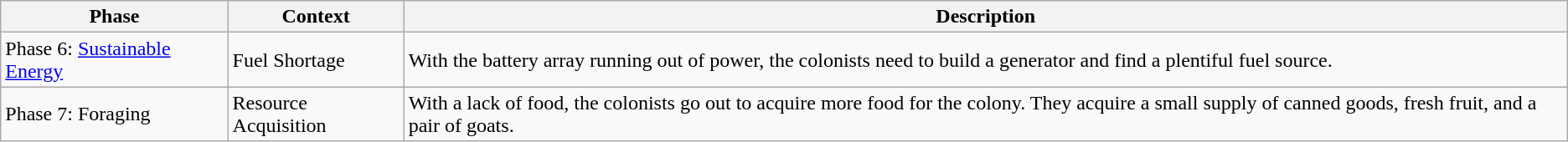<table class="wikitable" border="1">
<tr>
<th>Phase</th>
<th>Context</th>
<th>Description</th>
</tr>
<tr>
<td>Phase 6: <a href='#'>Sustainable Energy</a></td>
<td>Fuel Shortage</td>
<td>With the battery array running out of power, the colonists need to build a generator and find a plentiful fuel source.</td>
</tr>
<tr>
<td>Phase 7: Foraging</td>
<td>Resource Acquisition</td>
<td>With a lack of food, the colonists go out to acquire more food for the colony. They acquire a small supply of canned goods, fresh fruit, and a pair of goats.</td>
</tr>
</table>
